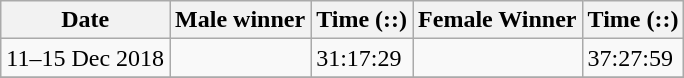<table class="wikitable sortable">
<tr>
<th>Date</th>
<th>Male winner</th>
<th>Time (::)</th>
<th>Female Winner</th>
<th>Time (::)</th>
</tr>
<tr>
<td>11–15 Dec 2018</td>
<td></td>
<td>31:17:29</td>
<td></td>
<td>37:27:59</td>
</tr>
<tr>
</tr>
</table>
